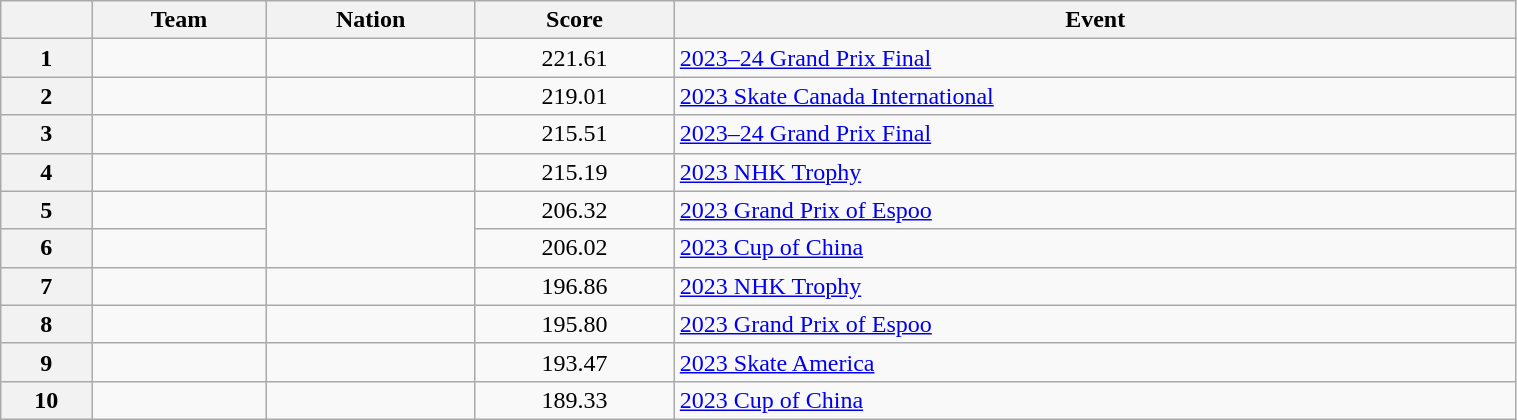<table class="wikitable sortable" style="text-align:left; width:80%">
<tr>
<th scope="col"></th>
<th scope="col">Team</th>
<th scope="col">Nation</th>
<th scope="col">Score</th>
<th scope="col">Event</th>
</tr>
<tr>
<th scope="row">1</th>
<td></td>
<td></td>
<td style="text-align:center;">221.61</td>
<td><a href='#'>2023–24 Grand Prix Final</a></td>
</tr>
<tr>
<th scope="row">2</th>
<td></td>
<td></td>
<td style="text-align:center;">219.01</td>
<td><a href='#'>2023 Skate Canada International</a></td>
</tr>
<tr>
<th scope="row">3</th>
<td></td>
<td></td>
<td style="text-align:center;">215.51</td>
<td><a href='#'>2023–24 Grand Prix Final</a></td>
</tr>
<tr>
<th scope="row">4</th>
<td></td>
<td></td>
<td style="text-align:center;">215.19</td>
<td><a href='#'>2023 NHK Trophy</a></td>
</tr>
<tr>
<th scope="row">5</th>
<td></td>
<td rowspan="2"></td>
<td style="text-align:center;">206.32</td>
<td><a href='#'>2023 Grand Prix of Espoo</a></td>
</tr>
<tr>
<th scope="row">6</th>
<td></td>
<td style="text-align:center;">206.02</td>
<td><a href='#'>2023 Cup of China</a></td>
</tr>
<tr>
<th scope="row">7</th>
<td></td>
<td></td>
<td style="text-align:center;">196.86</td>
<td><a href='#'>2023 NHK Trophy</a></td>
</tr>
<tr>
<th scope="row">8</th>
<td></td>
<td></td>
<td style="text-align:center;">195.80</td>
<td><a href='#'>2023 Grand Prix of Espoo</a></td>
</tr>
<tr>
<th scope="row">9</th>
<td></td>
<td></td>
<td style="text-align:center;">193.47</td>
<td><a href='#'>2023 Skate America</a></td>
</tr>
<tr>
<th scope="row">10</th>
<td></td>
<td></td>
<td style="text-align:center;">189.33</td>
<td><a href='#'>2023 Cup of China</a></td>
</tr>
</table>
